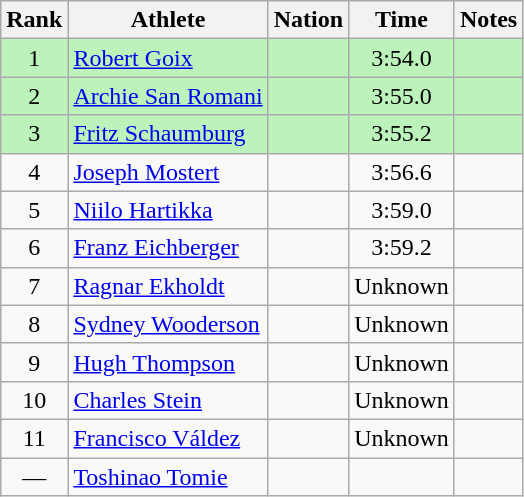<table class="wikitable sortable" style="text-align:center">
<tr>
<th>Rank</th>
<th>Athlete</th>
<th>Nation</th>
<th>Time</th>
<th>Notes</th>
</tr>
<tr bgcolor=bbf3bb>
<td>1</td>
<td align=left><a href='#'>Robert Goix</a></td>
<td align=left></td>
<td>3:54.0</td>
<td></td>
</tr>
<tr bgcolor=bbf3bb>
<td>2</td>
<td align=left><a href='#'>Archie San Romani</a></td>
<td align=left></td>
<td>3:55.0</td>
<td></td>
</tr>
<tr bgcolor=bbf3bb>
<td>3</td>
<td align=left><a href='#'>Fritz Schaumburg</a></td>
<td align=left></td>
<td>3:55.2</td>
<td></td>
</tr>
<tr>
<td>4</td>
<td align=left><a href='#'>Joseph Mostert</a></td>
<td align=left></td>
<td>3:56.6</td>
<td></td>
</tr>
<tr>
<td>5</td>
<td align=left><a href='#'>Niilo Hartikka</a></td>
<td align=left></td>
<td>3:59.0</td>
<td></td>
</tr>
<tr>
<td>6</td>
<td align=left><a href='#'>Franz Eichberger</a></td>
<td align=left></td>
<td>3:59.2</td>
<td></td>
</tr>
<tr>
<td>7</td>
<td align=left><a href='#'>Ragnar Ekholdt</a></td>
<td align=left></td>
<td data-sort-value=4:00.0>Unknown</td>
<td></td>
</tr>
<tr>
<td>8</td>
<td align=left><a href='#'>Sydney Wooderson</a></td>
<td align=left></td>
<td data-sort-value=5:00.0>Unknown</td>
<td></td>
</tr>
<tr>
<td>9</td>
<td align=left><a href='#'>Hugh Thompson</a></td>
<td align=left></td>
<td data-sort-value=6:00.0>Unknown</td>
<td></td>
</tr>
<tr>
<td>10</td>
<td align=left><a href='#'>Charles Stein</a></td>
<td align=left></td>
<td data-sort-value=7:00.0>Unknown</td>
<td></td>
</tr>
<tr>
<td>11</td>
<td align=left><a href='#'>Francisco Váldez</a></td>
<td align=left></td>
<td data-sort-value=8:00.0>Unknown</td>
<td></td>
</tr>
<tr>
<td data-sort-value=12>—</td>
<td align=left><a href='#'>Toshinao Tomie</a></td>
<td align=left></td>
<td data-sort-value=9:99.99></td>
<td></td>
</tr>
</table>
